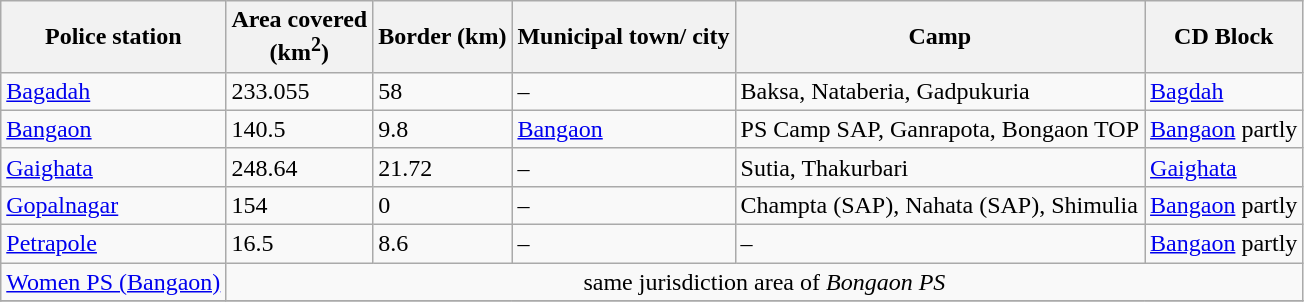<table class="wikitable sortable">
<tr>
<th>Police station</th>
<th>Area covered<br>(km<sup>2</sup>)</th>
<th>Border (km)</th>
<th>Municipal town/ city</th>
<th>Camp</th>
<th>CD Block</th>
</tr>
<tr>
<td><a href='#'>Bagadah</a></td>
<td>233.055</td>
<td>58</td>
<td>–</td>
<td>Baksa, Nataberia, Gadpukuria</td>
<td><a href='#'>Bagdah</a></td>
</tr>
<tr>
<td><a href='#'>Bangaon</a></td>
<td>140.5</td>
<td>9.8</td>
<td><a href='#'>Bangaon</a></td>
<td>PS Camp SAP, Ganrapota, Bongaon TOP</td>
<td><a href='#'>Bangaon</a> partly</td>
</tr>
<tr>
<td><a href='#'>Gaighata</a></td>
<td>248.64</td>
<td>21.72</td>
<td>–</td>
<td>Sutia, Thakurbari</td>
<td><a href='#'>Gaighata</a></td>
</tr>
<tr>
<td><a href='#'>Gopalnagar</a></td>
<td>154</td>
<td>0</td>
<td>–</td>
<td>Champta (SAP), Nahata (SAP), Shimulia</td>
<td><a href='#'>Bangaon</a> partly</td>
</tr>
<tr>
<td><a href='#'>Petrapole</a></td>
<td>16.5</td>
<td>8.6</td>
<td>–</td>
<td>–</td>
<td><a href='#'>Bangaon</a> partly</td>
</tr>
<tr>
<td><a href='#'>Women PS (Bangaon)</a></td>
<td colspan=5; align=center>same jurisdiction area of <em>Bongaon PS</em></td>
</tr>
<tr>
</tr>
</table>
